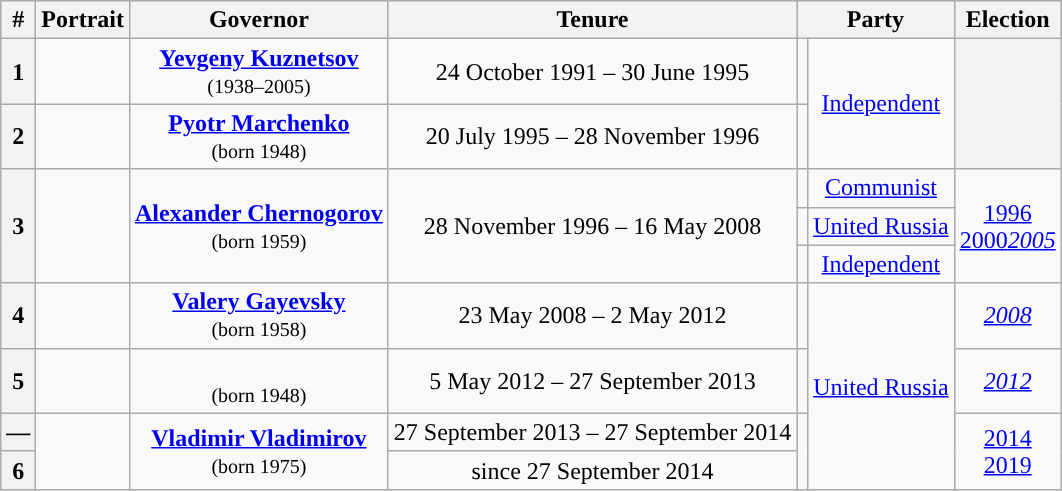<table class="wikitable" style="text-align:center">
<tr style="background:#cccccc" bgcolor=#E6E6AA>
<th>#</th>
<th>Portrait</th>
<th>Governor</th>
<th>Tenure</th>
<th colspan=2>Party</th>
<th>Election</th>
</tr>
<tr>
<th>1</th>
<td></td>
<td><strong><a href='#'>Yevgeny Kuznetsov</a></strong><br><small>(1938–2005)</small></td>
<td>24 October 1991 – 30 June 1995</td>
<td style="background: "></td>
<td rowspan=2><a href='#'>Independent</a></td>
<th rowspan=2></th>
</tr>
<tr>
<th>2</th>
<td></td>
<td><strong><a href='#'>Pyotr Marchenko</a></strong><br><small>(born 1948)</small></td>
<td>20 July 1995 – 28 November 1996</td>
<td style="background: "></td>
</tr>
<tr>
<th rowspan=3>3</th>
<td rowspan=3></td>
<td rowspan=3><strong><a href='#'>Alexander Chernogorov</a></strong><br><small>(born 1959)</small></td>
<td rowspan=3>28 November 1996 – 16 May 2008</td>
<td style="background: "></td>
<td><a href='#'>Communist</a></td>
<td rowspan=3><a href='#'>1996</a><br><a href='#'>2000</a><em><a href='#'>2005</a></em></td>
</tr>
<tr>
<td style="background: "></td>
<td><a href='#'>United Russia</a></td>
</tr>
<tr>
<td style="background: "></td>
<td><a href='#'>Independent</a></td>
</tr>
<tr>
<th>4</th>
<td></td>
<td><strong><a href='#'>Valery Gayevsky</a></strong><br><small>(born 1958)</small></td>
<td>23 May 2008 – 2 May 2012</td>
<td style="background: "></td>
<td rowspan=4><a href='#'>United Russia</a></td>
<td><em><a href='#'>2008</a></em></td>
</tr>
<tr>
<th>5</th>
<td></td>
<td><strong></strong><br><small>(born 1948)</small></td>
<td>5 May 2012 – 27 September 2013</td>
<td style="background: "></td>
<td><em><a href='#'>2012</a></em></td>
</tr>
<tr>
<th>—</th>
<td rowspan=2></td>
<td rowspan=2><strong><a href='#'>Vladimir Vladimirov</a></strong><br><small>(born 1975)</small></td>
<td>27 September 2013 – 27 September 2014</td>
<td rowspan=2; style="background: "></td>
<td rowspan=2><a href='#'>2014</a><br><a href='#'>2019</a></td>
</tr>
<tr>
<th>6</th>
<td>since 27 September 2014</td>
</tr>
</table>
